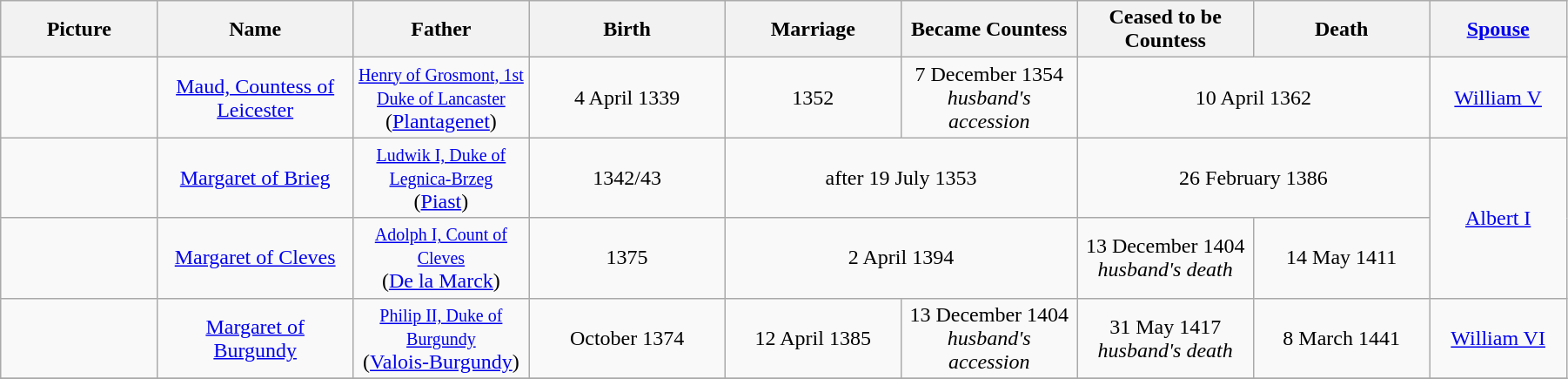<table width=95% class="wikitable">
<tr>
<th width = "8%">Picture</th>
<th width = "10%">Name</th>
<th width = "9%">Father</th>
<th width = "10%">Birth</th>
<th width = "9%">Marriage</th>
<th width = "9%">Became Countess</th>
<th width = "9%">Ceased to be Countess</th>
<th width = "9%">Death</th>
<th width = "7%"><a href='#'>Spouse</a></th>
</tr>
<tr>
<td align=center></td>
<td align=center><a href='#'>Maud, Countess of Leicester</a></td>
<td align="center"><small><a href='#'>Henry of Grosmont, 1st Duke of Lancaster</a></small><br>(<a href='#'>Plantagenet</a>)</td>
<td align="center">4 April 1339</td>
<td align="center">1352</td>
<td align="center">7 December 1354<br><em>husband's accession</em></td>
<td align="center" colspan="2">10 April 1362</td>
<td align="center"><a href='#'>William V</a></td>
</tr>
<tr>
<td align="center"></td>
<td align="center"><a href='#'>Margaret of Brieg</a></td>
<td align="center"><small><a href='#'>Ludwik I, Duke of Legnica-Brzeg</a></small><br>(<a href='#'>Piast</a>)</td>
<td align="center">1342/43</td>
<td align="center" colspan="2">after 19 July 1353</td>
<td align="center" colspan="2">26 February 1386</td>
<td align="center" rowspan="2"><a href='#'>Albert I</a></td>
</tr>
<tr>
<td align=center></td>
<td align=center><a href='#'>Margaret of Cleves</a></td>
<td align="center"><small><a href='#'>Adolph I, Count of Cleves</a></small><br>(<a href='#'>De la Marck</a>)</td>
<td align="center">1375</td>
<td align="center" colspan="2">2 April 1394</td>
<td align="center">13 December 1404<br><em>husband's death</em></td>
<td align="center">14 May 1411</td>
</tr>
<tr>
<td align=center></td>
<td align=center><a href='#'>Margaret of Burgundy</a></td>
<td align="center"><small><a href='#'>Philip II, Duke of Burgundy</a></small><br>(<a href='#'>Valois-Burgundy</a>)</td>
<td align="center">October 1374</td>
<td align="center">12 April 1385</td>
<td align="center">13 December 1404<br><em>husband's accession</em></td>
<td align="center">31 May 1417<br><em>husband's death</em></td>
<td align="center">8 March 1441</td>
<td align="center"><a href='#'>William VI</a></td>
</tr>
<tr>
</tr>
</table>
